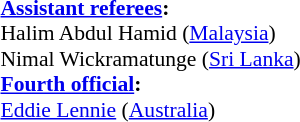<table width=100% style="font-size: 90%">
<tr>
<td><br><strong><a href='#'>Assistant referees</a>:</strong>
<br> Halim Abdul Hamid (<a href='#'>Malaysia</a>)
<br> Nimal Wickramatunge (<a href='#'>Sri Lanka</a>)
<br><strong><a href='#'>Fourth official</a>:</strong>
<br><a href='#'>Eddie Lennie</a> (<a href='#'>Australia</a>)</td>
</tr>
</table>
